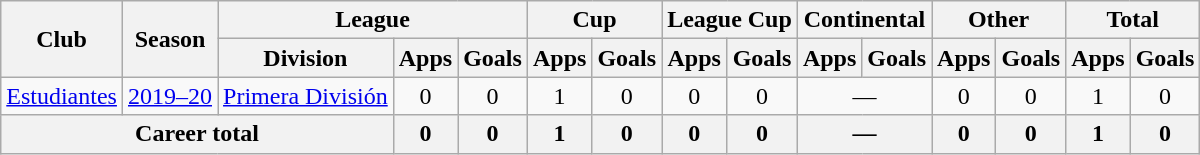<table class="wikitable" style="text-align:center">
<tr>
<th rowspan="2">Club</th>
<th rowspan="2">Season</th>
<th colspan="3">League</th>
<th colspan="2">Cup</th>
<th colspan="2">League Cup</th>
<th colspan="2">Continental</th>
<th colspan="2">Other</th>
<th colspan="2">Total</th>
</tr>
<tr>
<th>Division</th>
<th>Apps</th>
<th>Goals</th>
<th>Apps</th>
<th>Goals</th>
<th>Apps</th>
<th>Goals</th>
<th>Apps</th>
<th>Goals</th>
<th>Apps</th>
<th>Goals</th>
<th>Apps</th>
<th>Goals</th>
</tr>
<tr>
<td rowspan="1"><a href='#'>Estudiantes</a></td>
<td><a href='#'>2019–20</a></td>
<td rowspan="1"><a href='#'>Primera División</a></td>
<td>0</td>
<td>0</td>
<td>1</td>
<td>0</td>
<td>0</td>
<td>0</td>
<td colspan="2">—</td>
<td>0</td>
<td>0</td>
<td>1</td>
<td>0</td>
</tr>
<tr>
<th colspan="3">Career total</th>
<th>0</th>
<th>0</th>
<th>1</th>
<th>0</th>
<th>0</th>
<th>0</th>
<th colspan="2">—</th>
<th>0</th>
<th>0</th>
<th>1</th>
<th>0</th>
</tr>
</table>
